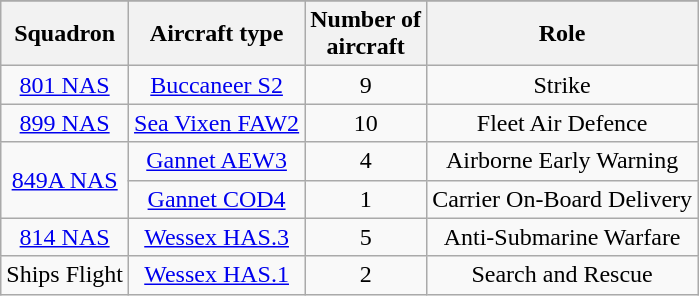<table class="wikitable">
<tr>
</tr>
<tr>
<th>Squadron</th>
<th>Aircraft type</th>
<th>Number of<br>aircraft</th>
<th>Role</th>
</tr>
<tr align=center>
<td><a href='#'>801 NAS</a></td>
<td><a href='#'>Buccaneer S2</a></td>
<td>9</td>
<td>Strike</td>
</tr>
<tr align=center>
<td><a href='#'>899 NAS</a></td>
<td><a href='#'>Sea Vixen FAW2</a></td>
<td>10</td>
<td>Fleet Air Defence</td>
</tr>
<tr align=center>
<td rowspan=2><a href='#'>849A NAS</a></td>
<td><a href='#'>Gannet AEW3</a></td>
<td>4</td>
<td>Airborne Early Warning</td>
</tr>
<tr align=center>
<td><a href='#'>Gannet COD4</a></td>
<td>1</td>
<td>Carrier On-Board Delivery</td>
</tr>
<tr align=center>
<td><a href='#'>814 NAS</a></td>
<td><a href='#'>Wessex HAS.3</a></td>
<td>5</td>
<td>Anti-Submarine Warfare</td>
</tr>
<tr align=center>
<td>Ships Flight</td>
<td><a href='#'>Wessex HAS.1</a></td>
<td>2</td>
<td>Search and Rescue</td>
</tr>
</table>
